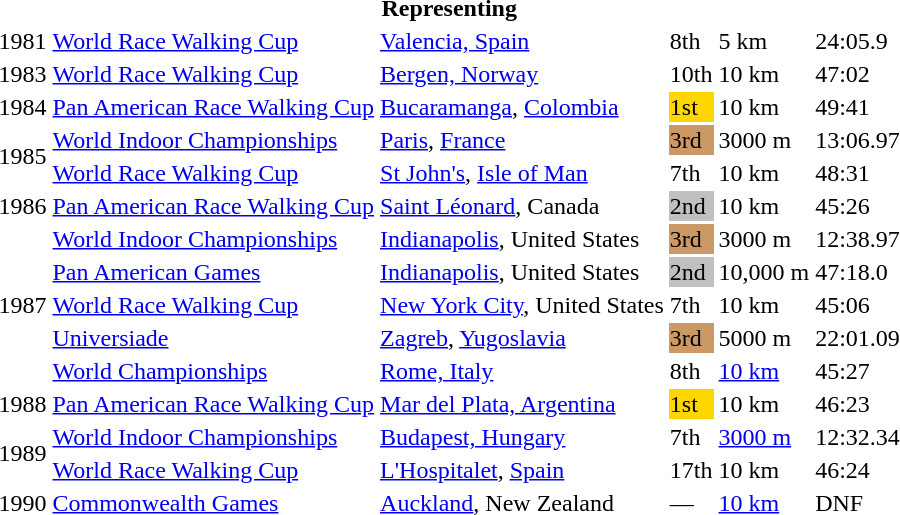<table>
<tr>
<th colspan="6">Representing </th>
</tr>
<tr>
<td>1981</td>
<td><a href='#'>World Race Walking Cup</a></td>
<td><a href='#'>Valencia, Spain</a></td>
<td>8th</td>
<td>5 km</td>
<td>24:05.9</td>
</tr>
<tr>
<td>1983</td>
<td><a href='#'>World Race Walking Cup</a></td>
<td><a href='#'>Bergen, Norway</a></td>
<td>10th</td>
<td>10 km</td>
<td>47:02</td>
</tr>
<tr>
<td>1984</td>
<td><a href='#'>Pan American Race Walking Cup</a></td>
<td><a href='#'>Bucaramanga</a>, <a href='#'>Colombia</a></td>
<td bgcolor="gold">1st</td>
<td>10 km</td>
<td>49:41</td>
</tr>
<tr>
<td rowspan=2>1985</td>
<td><a href='#'>World Indoor Championships</a></td>
<td><a href='#'>Paris</a>, <a href='#'>France</a></td>
<td bgcolor="cc9966">3rd</td>
<td>3000 m</td>
<td>13:06.97</td>
</tr>
<tr>
<td><a href='#'>World Race Walking Cup</a></td>
<td><a href='#'>St John's</a>, <a href='#'>Isle of Man</a></td>
<td>7th</td>
<td>10 km</td>
<td>48:31</td>
</tr>
<tr>
<td>1986</td>
<td><a href='#'>Pan American Race Walking Cup</a></td>
<td><a href='#'>Saint Léonard</a>, Canada</td>
<td bgcolor="silver">2nd</td>
<td>10 km</td>
<td>45:26</td>
</tr>
<tr>
<td rowspan=5>1987</td>
<td><a href='#'>World Indoor Championships</a></td>
<td><a href='#'>Indianapolis</a>, United States</td>
<td bgcolor="cc9966">3rd</td>
<td>3000 m</td>
<td>12:38.97</td>
</tr>
<tr>
<td><a href='#'>Pan American Games</a></td>
<td><a href='#'>Indianapolis</a>, United States</td>
<td bgcolor="silver">2nd</td>
<td>10,000 m</td>
<td>47:18.0</td>
</tr>
<tr>
<td><a href='#'>World Race Walking Cup</a></td>
<td><a href='#'>New York City</a>, United States</td>
<td>7th</td>
<td>10 km</td>
<td>45:06</td>
</tr>
<tr>
<td><a href='#'>Universiade</a></td>
<td><a href='#'>Zagreb</a>, <a href='#'>Yugoslavia</a></td>
<td bgcolor="cc9966">3rd</td>
<td>5000 m</td>
<td>22:01.09</td>
</tr>
<tr>
<td><a href='#'>World Championships</a></td>
<td><a href='#'>Rome, Italy</a></td>
<td>8th</td>
<td><a href='#'>10 km</a></td>
<td>45:27</td>
</tr>
<tr>
<td>1988</td>
<td><a href='#'>Pan American Race Walking Cup</a></td>
<td><a href='#'>Mar del Plata, Argentina</a></td>
<td bgcolor="gold">1st</td>
<td>10 km</td>
<td>46:23</td>
</tr>
<tr>
<td rowspan=2>1989</td>
<td><a href='#'>World Indoor Championships</a></td>
<td><a href='#'>Budapest, Hungary</a></td>
<td>7th</td>
<td><a href='#'>3000 m</a></td>
<td>12:32.34</td>
</tr>
<tr>
<td><a href='#'>World Race Walking Cup</a></td>
<td><a href='#'>L'Hospitalet</a>, <a href='#'>Spain</a></td>
<td>17th</td>
<td>10 km</td>
<td>46:24</td>
</tr>
<tr>
<td>1990</td>
<td><a href='#'>Commonwealth Games</a></td>
<td><a href='#'>Auckland</a>, New Zealand</td>
<td>—</td>
<td><a href='#'>10 km</a></td>
<td>DNF</td>
</tr>
</table>
